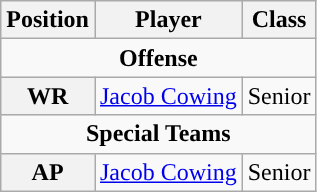<table class="wikitable">
<tr>
<th>Position</th>
<th>Player</th>
<th>Class</th>
</tr>
<tr>
<td colspan="4" style="text-align:center; "><strong>Offense</strong></td>
</tr>
<tr style="text-align:center;">
<th rowspan="1">WR</th>
<td><a href='#'>Jacob Cowing</a></td>
<td>Senior</td>
</tr>
<tr>
<td colspan="4" style="text-align:center; "><strong>Special Teams</strong></td>
</tr>
<tr style="text-align:center;">
<th rowspan="1">AP</th>
<td><a href='#'>Jacob Cowing</a></td>
<td>Senior</td>
</tr>
</table>
